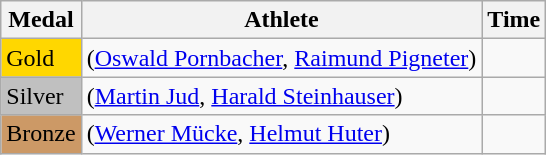<table class="wikitable">
<tr>
<th>Medal</th>
<th>Athlete</th>
<th>Time</th>
</tr>
<tr>
<td bgcolor="gold">Gold</td>
<td> (<a href='#'>Oswald Pornbacher</a>, <a href='#'>Raimund Pigneter</a>)</td>
<td></td>
</tr>
<tr>
<td bgcolor="silver">Silver</td>
<td>  (<a href='#'>Martin Jud</a>, <a href='#'>Harald Steinhauser</a>)</td>
<td></td>
</tr>
<tr>
<td bgcolor="CC9966">Bronze</td>
<td>  (<a href='#'>Werner Mücke</a>, <a href='#'>Helmut Huter</a>)</td>
<td></td>
</tr>
</table>
